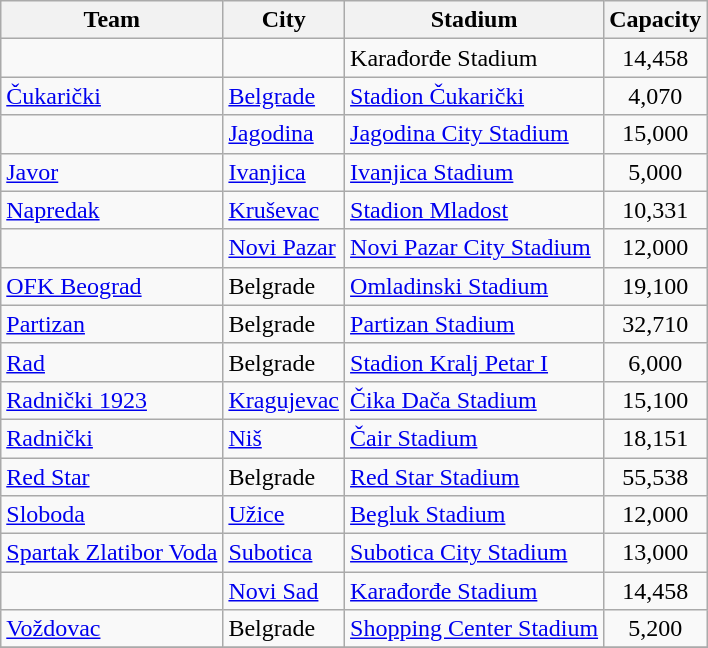<table class="wikitable sortable">
<tr>
<th>Team</th>
<th>City</th>
<th>Stadium</th>
<th>Capacity</th>
</tr>
<tr>
<td></td>
<td></td>
<td>Karađorđe Stadium</td>
<td style="text-align:center;">14,458</td>
</tr>
<tr>
<td><a href='#'>Čukarički</a></td>
<td><a href='#'>Belgrade</a></td>
<td><a href='#'>Stadion Čukarički</a></td>
<td style="text-align:center;">4,070</td>
</tr>
<tr>
<td></td>
<td><a href='#'>Jagodina</a></td>
<td><a href='#'>Jagodina City Stadium</a></td>
<td style="text-align:center;">15,000</td>
</tr>
<tr>
<td><a href='#'>Javor</a></td>
<td><a href='#'>Ivanjica</a></td>
<td><a href='#'>Ivanjica Stadium</a></td>
<td style="text-align:center;">5,000</td>
</tr>
<tr>
<td><a href='#'>Napredak</a></td>
<td><a href='#'>Kruševac</a></td>
<td><a href='#'>Stadion Mladost</a></td>
<td style="text-align:center;">10,331</td>
</tr>
<tr>
<td></td>
<td><a href='#'>Novi Pazar</a></td>
<td><a href='#'>Novi Pazar City Stadium</a></td>
<td style="text-align:center;">12,000</td>
</tr>
<tr>
<td><a href='#'>OFK Beograd</a></td>
<td>Belgrade</td>
<td><a href='#'>Omladinski Stadium</a></td>
<td style="text-align:center;">19,100</td>
</tr>
<tr>
<td><a href='#'>Partizan</a></td>
<td>Belgrade</td>
<td><a href='#'>Partizan Stadium</a></td>
<td style="text-align:center;">32,710</td>
</tr>
<tr>
<td><a href='#'>Rad</a></td>
<td>Belgrade</td>
<td><a href='#'>Stadion Kralj Petar I</a></td>
<td style="text-align:center;">6,000</td>
</tr>
<tr>
<td><a href='#'>Radnički 1923</a></td>
<td><a href='#'>Kragujevac</a></td>
<td><a href='#'>Čika Dača Stadium</a></td>
<td style="text-align:center;">15,100</td>
</tr>
<tr>
<td><a href='#'>Radnički</a></td>
<td><a href='#'>Niš</a></td>
<td><a href='#'>Čair Stadium</a></td>
<td style="text-align:center;">18,151</td>
</tr>
<tr>
<td><a href='#'>Red Star</a></td>
<td>Belgrade</td>
<td><a href='#'>Red Star Stadium</a></td>
<td style="text-align:center;">55,538</td>
</tr>
<tr>
<td><a href='#'>Sloboda</a></td>
<td><a href='#'>Užice</a></td>
<td><a href='#'>Begluk Stadium</a></td>
<td style="text-align:center;">12,000</td>
</tr>
<tr>
<td><a href='#'>Spartak Zlatibor Voda</a></td>
<td><a href='#'>Subotica</a></td>
<td><a href='#'>Subotica City Stadium</a></td>
<td style="text-align:center;">13,000</td>
</tr>
<tr>
<td></td>
<td><a href='#'>Novi Sad</a></td>
<td><a href='#'>Karađorđe Stadium</a></td>
<td style="text-align:center;">14,458</td>
</tr>
<tr>
<td><a href='#'>Voždovac</a></td>
<td>Belgrade</td>
<td><a href='#'>Shopping Center Stadium</a></td>
<td style="text-align:center;">5,200</td>
</tr>
<tr>
</tr>
</table>
